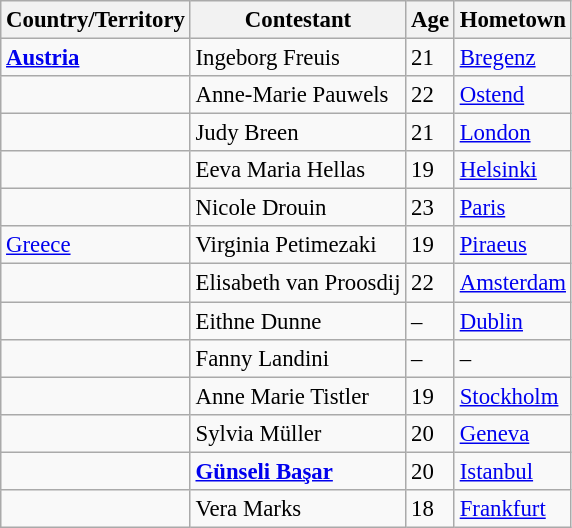<table class="wikitable sortable" style="font-size: 95%;">
<tr>
<th>Country/Territory</th>
<th>Contestant</th>
<th>Age</th>
<th>Hometown</th>
</tr>
<tr>
<td><strong> <a href='#'>Austria</a></strong></td>
<td>Ingeborg Freuis</td>
<td>21</td>
<td><a href='#'>Bregenz</a></td>
</tr>
<tr>
<td></td>
<td>Anne-Marie Pauwels</td>
<td>22</td>
<td><a href='#'>Ostend</a></td>
</tr>
<tr>
<td></td>
<td>Judy Breen</td>
<td>21</td>
<td><a href='#'>London</a></td>
</tr>
<tr>
<td></td>
<td>Eeva Maria Hellas</td>
<td>19</td>
<td><a href='#'>Helsinki</a></td>
</tr>
<tr>
<td></td>
<td>Nicole Drouin</td>
<td>23</td>
<td><a href='#'>Paris</a></td>
</tr>
<tr>
<td><strong></strong> <a href='#'>Greece</a></td>
<td>Virginia Petimezaki</td>
<td>19</td>
<td><a href='#'>Piraeus</a></td>
</tr>
<tr>
<td></td>
<td>Elisabeth van Proosdij</td>
<td>22</td>
<td><a href='#'>Amsterdam</a></td>
</tr>
<tr>
<td></td>
<td>Eithne Dunne</td>
<td>–</td>
<td><a href='#'>Dublin</a></td>
</tr>
<tr>
<td></td>
<td>Fanny Landini</td>
<td>–</td>
<td>–</td>
</tr>
<tr>
<td></td>
<td>Anne Marie Tistler</td>
<td>19</td>
<td><a href='#'>Stockholm</a></td>
</tr>
<tr>
<td></td>
<td>Sylvia Müller</td>
<td>20</td>
<td><a href='#'>Geneva</a></td>
</tr>
<tr>
<td><strong></strong></td>
<td><strong><a href='#'>Günseli Başar</a></strong></td>
<td>20</td>
<td><a href='#'>Istanbul</a></td>
</tr>
<tr>
<td></td>
<td>Vera Marks</td>
<td>18</td>
<td><a href='#'>Frankfurt</a></td>
</tr>
</table>
